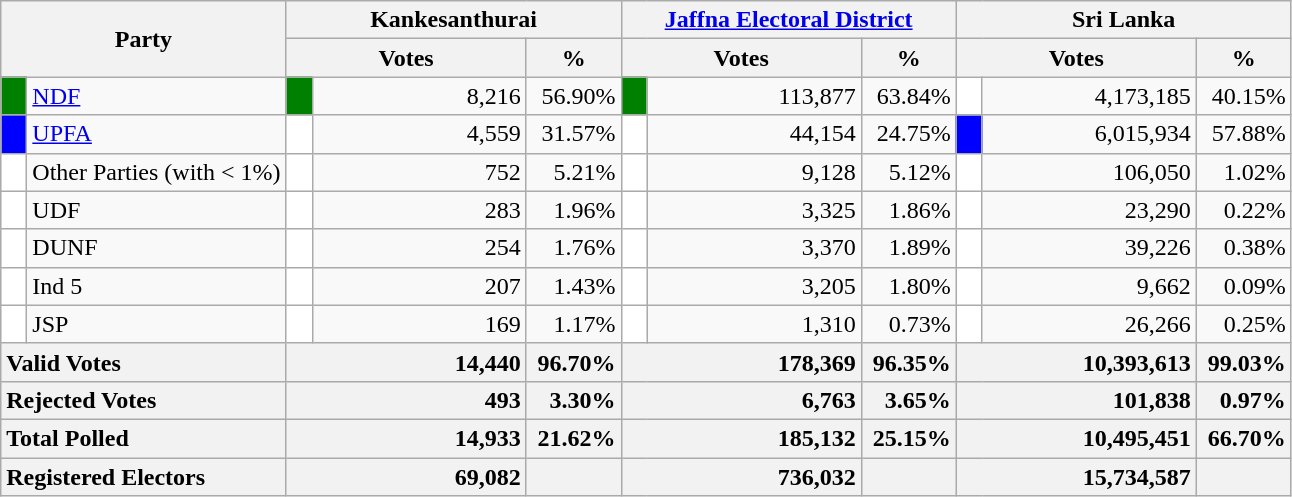<table class="wikitable">
<tr>
<th colspan="2" width="144px"rowspan="2">Party</th>
<th colspan="3" width="216px">Kankesanthurai</th>
<th colspan="3" width="216px"><a href='#'>Jaffna Electoral District</a></th>
<th colspan="3" width="216px">Sri Lanka</th>
</tr>
<tr>
<th colspan="2" width="144px">Votes</th>
<th>%</th>
<th colspan="2" width="144px">Votes</th>
<th>%</th>
<th colspan="2" width="144px">Votes</th>
<th>%</th>
</tr>
<tr>
<td style="background-color:green;" width="10px"></td>
<td style="text-align:left;"><a href='#'>NDF</a></td>
<td style="background-color:green;" width="10px"></td>
<td style="text-align:right;">8,216</td>
<td style="text-align:right;">56.90%</td>
<td style="background-color:green;" width="10px"></td>
<td style="text-align:right;">113,877</td>
<td style="text-align:right;">63.84%</td>
<td style="background-color:white;" width="10px"></td>
<td style="text-align:right;">4,173,185</td>
<td style="text-align:right;">40.15%</td>
</tr>
<tr>
<td style="background-color:blue;" width="10px"></td>
<td style="text-align:left;"><a href='#'>UPFA</a></td>
<td style="background-color:white;" width="10px"></td>
<td style="text-align:right;">4,559</td>
<td style="text-align:right;">31.57%</td>
<td style="background-color:white;" width="10px"></td>
<td style="text-align:right;">44,154</td>
<td style="text-align:right;">24.75%</td>
<td style="background-color:blue;" width="10px"></td>
<td style="text-align:right;">6,015,934</td>
<td style="text-align:right;">57.88%</td>
</tr>
<tr>
<td style="background-color:white;" width="10px"></td>
<td style="text-align:left;">Other Parties (with < 1%)</td>
<td style="background-color:white;" width="10px"></td>
<td style="text-align:right;">752</td>
<td style="text-align:right;">5.21%</td>
<td style="background-color:white;" width="10px"></td>
<td style="text-align:right;">9,128</td>
<td style="text-align:right;">5.12%</td>
<td style="background-color:white;" width="10px"></td>
<td style="text-align:right;">106,050</td>
<td style="text-align:right;">1.02%</td>
</tr>
<tr>
<td style="background-color:white;" width="10px"></td>
<td style="text-align:left;">UDF</td>
<td style="background-color:white;" width="10px"></td>
<td style="text-align:right;">283</td>
<td style="text-align:right;">1.96%</td>
<td style="background-color:white;" width="10px"></td>
<td style="text-align:right;">3,325</td>
<td style="text-align:right;">1.86%</td>
<td style="background-color:white;" width="10px"></td>
<td style="text-align:right;">23,290</td>
<td style="text-align:right;">0.22%</td>
</tr>
<tr>
<td style="background-color:white;" width="10px"></td>
<td style="text-align:left;">DUNF</td>
<td style="background-color:white;" width="10px"></td>
<td style="text-align:right;">254</td>
<td style="text-align:right;">1.76%</td>
<td style="background-color:white;" width="10px"></td>
<td style="text-align:right;">3,370</td>
<td style="text-align:right;">1.89%</td>
<td style="background-color:white;" width="10px"></td>
<td style="text-align:right;">39,226</td>
<td style="text-align:right;">0.38%</td>
</tr>
<tr>
<td style="background-color:white;" width="10px"></td>
<td style="text-align:left;">Ind 5</td>
<td style="background-color:white;" width="10px"></td>
<td style="text-align:right;">207</td>
<td style="text-align:right;">1.43%</td>
<td style="background-color:white;" width="10px"></td>
<td style="text-align:right;">3,205</td>
<td style="text-align:right;">1.80%</td>
<td style="background-color:white;" width="10px"></td>
<td style="text-align:right;">9,662</td>
<td style="text-align:right;">0.09%</td>
</tr>
<tr>
<td style="background-color:white;" width="10px"></td>
<td style="text-align:left;">JSP</td>
<td style="background-color:white;" width="10px"></td>
<td style="text-align:right;">169</td>
<td style="text-align:right;">1.17%</td>
<td style="background-color:white;" width="10px"></td>
<td style="text-align:right;">1,310</td>
<td style="text-align:right;">0.73%</td>
<td style="background-color:white;" width="10px"></td>
<td style="text-align:right;">26,266</td>
<td style="text-align:right;">0.25%</td>
</tr>
<tr>
<th colspan="2" width="144px"style="text-align:left;">Valid Votes</th>
<th style="text-align:right;"colspan="2" width="144px">14,440</th>
<th style="text-align:right;">96.70%</th>
<th style="text-align:right;"colspan="2" width="144px">178,369</th>
<th style="text-align:right;">96.35%</th>
<th style="text-align:right;"colspan="2" width="144px">10,393,613</th>
<th style="text-align:right;">99.03%</th>
</tr>
<tr>
<th colspan="2" width="144px"style="text-align:left;">Rejected Votes</th>
<th style="text-align:right;"colspan="2" width="144px">493</th>
<th style="text-align:right;">3.30%</th>
<th style="text-align:right;"colspan="2" width="144px">6,763</th>
<th style="text-align:right;">3.65%</th>
<th style="text-align:right;"colspan="2" width="144px">101,838</th>
<th style="text-align:right;">0.97%</th>
</tr>
<tr>
<th colspan="2" width="144px"style="text-align:left;">Total Polled</th>
<th style="text-align:right;"colspan="2" width="144px">14,933</th>
<th style="text-align:right;">21.62%</th>
<th style="text-align:right;"colspan="2" width="144px">185,132</th>
<th style="text-align:right;">25.15%</th>
<th style="text-align:right;"colspan="2" width="144px">10,495,451</th>
<th style="text-align:right;">66.70%</th>
</tr>
<tr>
<th colspan="2" width="144px"style="text-align:left;">Registered Electors</th>
<th style="text-align:right;"colspan="2" width="144px">69,082</th>
<th></th>
<th style="text-align:right;"colspan="2" width="144px">736,032</th>
<th></th>
<th style="text-align:right;"colspan="2" width="144px">15,734,587</th>
<th></th>
</tr>
</table>
